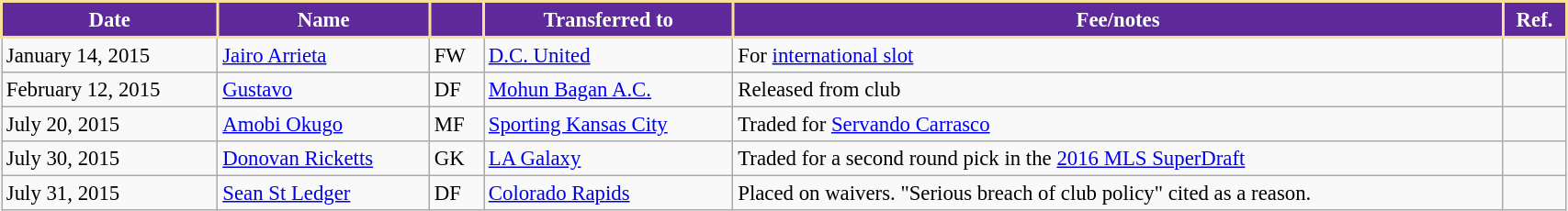<table class="wikitable" style="width:90%; text-align:center; font-size:95%; text-align:left;">
<tr>
<th style="background:#5E299A; color:white; border:2px solid #F8E196;">Date</th>
<th style="background:#5E299A; color:white; border:2px solid #F8E196;">Name</th>
<th style="background:#5E299A; color:white; border:2px solid #F8E196;"></th>
<th style="background:#5E299A; color:white; border:2px solid #F8E196;">Transferred to</th>
<th style="background:#5E299A; color:white; border:2px solid #F8E196;">Fee/notes</th>
<th style="background:#5E299A; color:white; border:2px solid #F8E196;">Ref.</th>
</tr>
<tr>
<td>January 14, 2015</td>
<td> <a href='#'>Jairo Arrieta</a></td>
<td>FW</td>
<td> <a href='#'>D.C. United</a></td>
<td>For <a href='#'>international slot</a></td>
<td></td>
</tr>
<tr>
<td>February 12, 2015</td>
<td> <a href='#'>Gustavo</a></td>
<td>DF</td>
<td> <a href='#'>Mohun Bagan A.C.</a></td>
<td>Released from club</td>
<td></td>
</tr>
<tr>
<td>July 20, 2015</td>
<td> <a href='#'>Amobi Okugo</a></td>
<td>MF</td>
<td> <a href='#'>Sporting Kansas City</a></td>
<td>Traded for <a href='#'>Servando Carrasco</a></td>
<td></td>
</tr>
<tr>
<td>July 30, 2015</td>
<td> <a href='#'>Donovan Ricketts</a></td>
<td>GK</td>
<td> <a href='#'>LA Galaxy</a></td>
<td>Traded for a second round pick in the <a href='#'>2016 MLS SuperDraft</a></td>
<td></td>
</tr>
<tr>
<td>July 31, 2015</td>
<td> <a href='#'>Sean St Ledger</a></td>
<td>DF</td>
<td> <a href='#'>Colorado Rapids</a></td>
<td>Placed on waivers. "Serious breach of club policy" cited as a reason.</td>
<td></td>
</tr>
</table>
